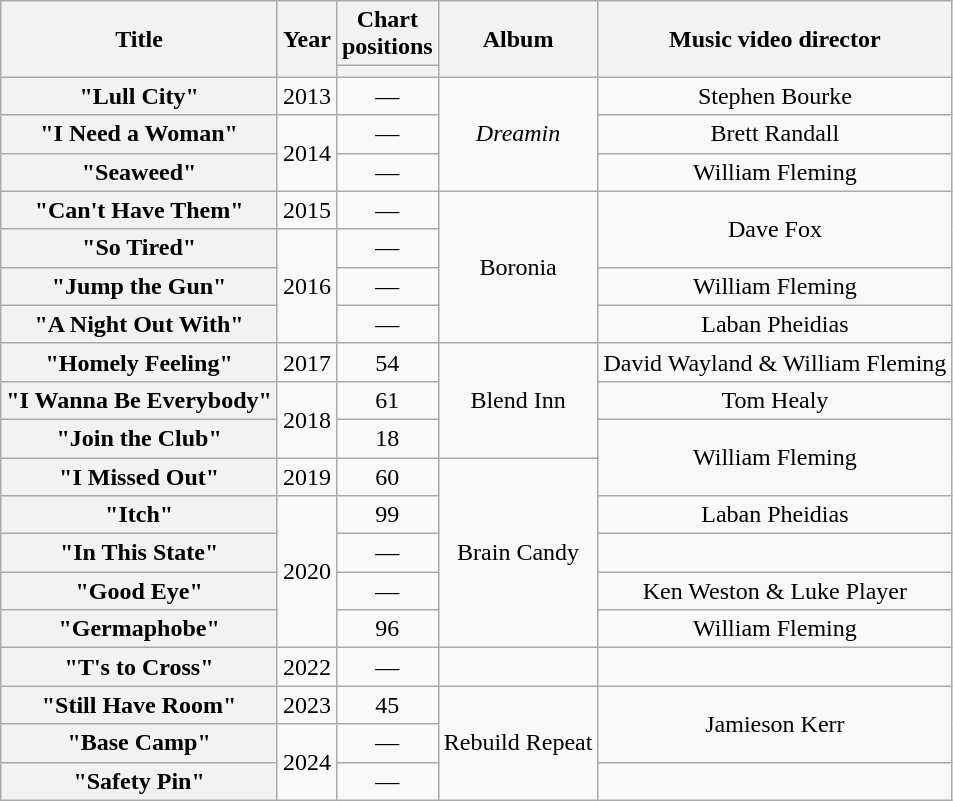<table class="wikitable plainrowheaders" style="text-align:center;">
<tr>
<th scope="col" rowspan="2">Title</th>
<th scope="col" rowspan="2">Year</th>
<th scope="col">Chart<br>positions</th>
<th scope="col" rowspan="2">Album</th>
<th scope="col" rowspan="2">Music video director</th>
</tr>
<tr>
<th scope="col"></th>
</tr>
<tr>
<th scope="row">"Lull City"</th>
<td>2013</td>
<td>—</td>
<td rowspan="3"><em>Dreamin<strong></td>
<td>Stephen Bourke</td>
</tr>
<tr>
<th scope="row">"I Need a Woman"</th>
<td rowspan="2">2014</td>
<td>—</td>
<td>Brett Randall</td>
</tr>
<tr>
<th scope="row">"Seaweed"</th>
<td>—</td>
<td>William Fleming</td>
</tr>
<tr>
<th scope="row">"Can't Have Them"</th>
<td>2015</td>
<td>—</td>
<td rowspan="4"></em>Boronia<em></td>
<td rowspan="2">Dave Fox</td>
</tr>
<tr>
<th scope="row">"So Tired"</th>
<td rowspan="3">2016</td>
<td>—</td>
</tr>
<tr>
<th scope="row">"Jump the Gun"</th>
<td>—</td>
<td>William Fleming</td>
</tr>
<tr>
<th scope="row">"A Night Out With"</th>
<td>—</td>
<td>Laban Pheidias</td>
</tr>
<tr>
<th scope="row">"Homely Feeling"</th>
<td>2017</td>
<td>54</td>
<td rowspan="3"></em>Blend Inn<em></td>
<td>David Wayland & William Fleming</td>
</tr>
<tr>
<th scope="row">"I Wanna Be Everybody"</th>
<td rowspan="2">2018</td>
<td>61</td>
<td>Tom Healy</td>
</tr>
<tr>
<th scope="row">"Join the Club"</th>
<td>18</td>
<td rowspan="2">William Fleming</td>
</tr>
<tr>
<th scope="row">"I Missed Out"</th>
<td>2019</td>
<td>60</td>
<td rowspan="5"></em>Brain Candy<em></td>
</tr>
<tr>
<th scope="row">"Itch"</th>
<td rowspan="4">2020</td>
<td>99</td>
<td>Laban Pheidias</td>
</tr>
<tr>
<th scope="row">"In This State"</th>
<td>—</td>
<td></td>
</tr>
<tr>
<th scope="row">"Good Eye"</th>
<td>—</td>
<td>Ken Weston & Luke Player</td>
</tr>
<tr>
<th scope="row">"Germaphobe"</th>
<td>96</td>
<td>William Fleming</td>
</tr>
<tr>
<th scope="row">"T's to Cross"</th>
<td>2022</td>
<td>—</td>
<td></td>
<td></td>
</tr>
<tr>
<th scope="row">"Still Have Room"</th>
<td>2023</td>
<td>45</td>
<td rowspan="3"></em>Rebuild Repeat<em></td>
<td rowspan="2">Jamieson Kerr</td>
</tr>
<tr>
<th scope="row">"Base Camp"</th>
<td rowspan="2">2024</td>
<td>—</td>
</tr>
<tr>
<th scope="row">"Safety Pin"</th>
<td>—</td>
<td></td>
</tr>
</table>
